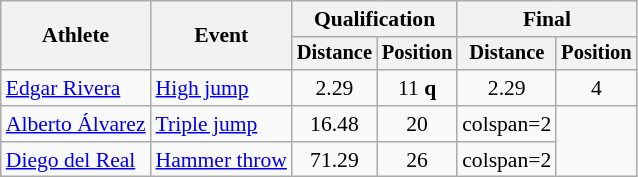<table class=wikitable style=font-size:90%>
<tr>
<th rowspan=2>Athlete</th>
<th rowspan=2>Event</th>
<th colspan=2>Qualification</th>
<th colspan=2>Final</th>
</tr>
<tr style=font-size:95%>
<th>Distance</th>
<th>Position</th>
<th>Distance</th>
<th>Position</th>
</tr>
<tr align=center>
<td align=left><a href='#'>Edgar Rivera</a></td>
<td align=left><a href='#'>High jump</a></td>
<td>2.29</td>
<td>11 <strong>q</strong></td>
<td>2.29</td>
<td>4</td>
</tr>
<tr align=center>
<td align=left><a href='#'>Alberto Álvarez</a></td>
<td align=left><a href='#'>Triple jump</a></td>
<td>16.48</td>
<td>20</td>
<td>colspan=2 </td>
</tr>
<tr align=center>
<td align=left><a href='#'>Diego del Real</a></td>
<td align=left><a href='#'>Hammer throw</a></td>
<td>71.29</td>
<td>26</td>
<td>colspan=2 </td>
</tr>
</table>
